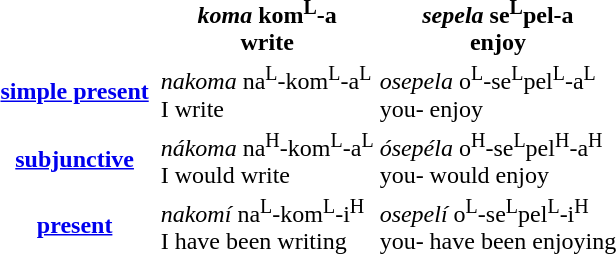<table>
<tr>
<th colspan=2></th>
<th><em>koma</em>  kom<sup>L</sup>-a <br> write</th>
<th><em>sepela</em>  se<sup>L</sup>pel-a <br> enjoy</th>
</tr>
<tr>
<th><a href='#'>simple present</a></th>
<th></th>
<td><em>nakoma</em>  na<sup>L</sup>-kom<sup>L</sup>-a<sup>L</sup> <br> I write</td>
<td><em>osepela</em>  o<sup>L</sup>-se<sup>L</sup>pel<sup>L</sup>-a<sup>L</sup> <br> you- enjoy</td>
</tr>
<tr>
<th><a href='#'>subjunctive</a></th>
<th></th>
<td><em>nákoma</em>  na<sup>H</sup>-kom<sup>L</sup>-a<sup>L</sup> <br> I would write</td>
<td><em>ósepéla</em>  o<sup>H</sup>-se<sup>L</sup>pel<sup>H</sup>-a<sup>H</sup> <br> you- would enjoy</td>
</tr>
<tr>
<th><a href='#'>present</a></th>
<th></th>
<td><em>nakomí</em>  na<sup>L</sup>-kom<sup>L</sup>-i<sup>H</sup> <br> I have been writing</td>
<td><em>osepelí</em>  o<sup>L</sup>-se<sup>L</sup>pel<sup>L</sup>-i<sup>H</sup> <br> you- have been enjoying</td>
</tr>
</table>
